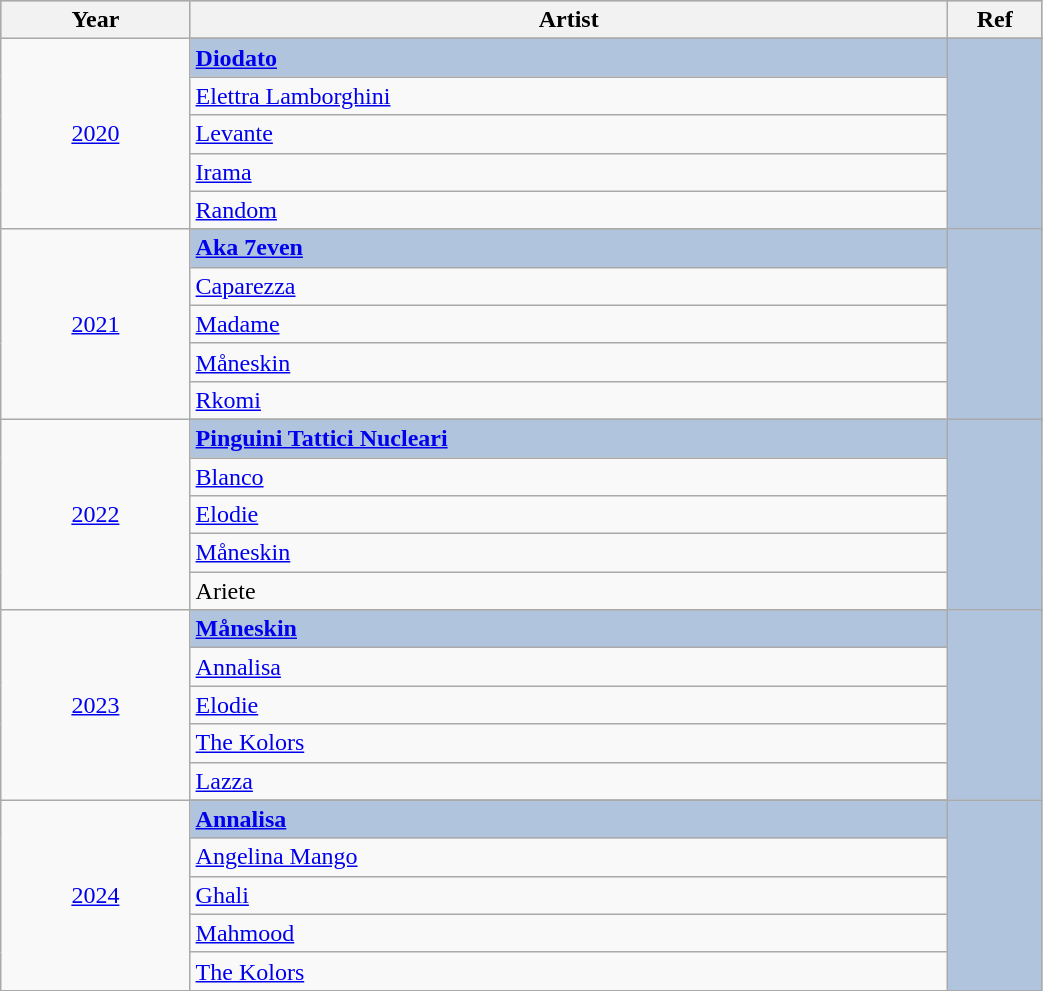<table class="wikitable" style="width:55%;">
<tr style="background:#bebebe;">
<th style="width:10%;">Year</th>
<th style="width:40%;">Artist</th>
<th style="width:5%;">Ref</th>
</tr>
<tr>
<td rowspan="6" align="center"><a href='#'>2020</a></td>
</tr>
<tr style="background:#B0C4DE">
<td><strong><a href='#'>Diodato</a></strong></td>
<td rowspan="6" align="center"></td>
</tr>
<tr>
<td><a href='#'>Elettra Lamborghini</a></td>
</tr>
<tr>
<td><a href='#'>Levante</a></td>
</tr>
<tr>
<td><a href='#'>Irama</a></td>
</tr>
<tr>
<td><a href='#'>Random</a></td>
</tr>
<tr>
<td rowspan="6" align="center"><a href='#'>2021</a></td>
</tr>
<tr style="background:#B0C4DE">
<td><strong><a href='#'>Aka 7even</a></strong></td>
<td rowspan="6" align="center"></td>
</tr>
<tr>
<td><a href='#'>Caparezza</a></td>
</tr>
<tr>
<td><a href='#'>Madame</a></td>
</tr>
<tr>
<td><a href='#'>Måneskin</a></td>
</tr>
<tr>
<td><a href='#'>Rkomi</a></td>
</tr>
<tr>
<td rowspan="6" align="center"><a href='#'>2022</a></td>
</tr>
<tr style="background:#B0C4DE">
<td><strong><a href='#'>Pinguini Tattici Nucleari</a></strong></td>
<td rowspan="6" align="center"></td>
</tr>
<tr>
<td><a href='#'>Blanco</a></td>
</tr>
<tr>
<td><a href='#'>Elodie</a></td>
</tr>
<tr>
<td><a href='#'>Måneskin</a></td>
</tr>
<tr>
<td>Ariete</td>
</tr>
<tr>
<td rowspan="6" align="center"><a href='#'>2023</a></td>
</tr>
<tr style="background:#B0C4DE">
<td><strong><a href='#'>Måneskin</a></strong></td>
<td rowspan="6" align="center"></td>
</tr>
<tr>
<td><a href='#'>Annalisa</a></td>
</tr>
<tr>
<td><a href='#'>Elodie</a></td>
</tr>
<tr>
<td><a href='#'>The Kolors</a></td>
</tr>
<tr>
<td><a href='#'>Lazza</a></td>
</tr>
<tr>
<td rowspan="6" align="center"><a href='#'>2024</a></td>
</tr>
<tr style="background:#B0C4DE">
<td><strong><a href='#'>Annalisa</a></strong></td>
<td rowspan="6" align="center"></td>
</tr>
<tr>
<td><a href='#'>Angelina Mango</a></td>
</tr>
<tr>
<td><a href='#'>Ghali</a></td>
</tr>
<tr>
<td><a href='#'>Mahmood</a></td>
</tr>
<tr>
<td><a href='#'>The Kolors</a></td>
</tr>
<tr>
</tr>
</table>
